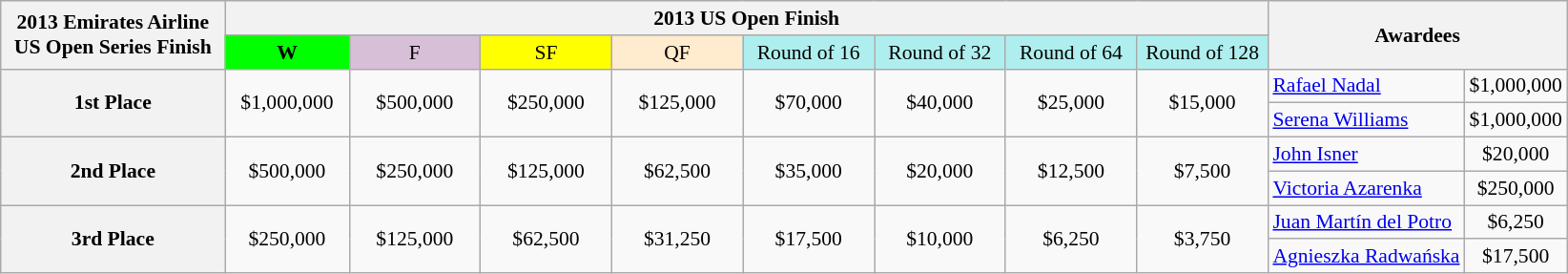<table class=wikitable style=font-size:90%;text-align:center>
<tr>
<th rowspan=2>2013 Emirates Airline US Open Series Finish</th>
<th colspan=8>2013 US Open Finish</th>
<th rowspan=2 colspan=2>Awardees</th>
</tr>
<tr>
<td style="width:80px; background:lime;"><strong>W</strong></td>
<td style="width:85px; background:thistle;">F</td>
<td style="width:85px; background:#ff0;">SF</td>
<td style="width:85px; background:#ffebcd;">QF</td>
<td style="width:85px; background:#afeeee;">Round of 16</td>
<td style="width:85px; background:#afeeee;">Round of 32</td>
<td style="width:85px; background:#afeeee;">Round of 64</td>
<td style="width:85px; background:#afeeee;">Round of 128</td>
</tr>
<tr>
<th width=150 rowspan=2>1st Place</th>
<td rowspan=2>$1,000,000</td>
<td rowspan=2>$500,000</td>
<td rowspan=2>$250,000</td>
<td rowspan=2>$125,000</td>
<td rowspan=2>$70,000</td>
<td rowspan=2>$40,000</td>
<td rowspan=2>$25,000</td>
<td rowspan=2>$15,000</td>
<td align=left> <a href='#'>Rafael Nadal</a></td>
<td>$1,000,000</td>
</tr>
<tr>
<td align=left> <a href='#'>Serena Williams</a></td>
<td>$1,000,000</td>
</tr>
<tr>
<th width=150 rowspan=2>2nd Place</th>
<td rowspan=2>$500,000</td>
<td rowspan=2>$250,000</td>
<td rowspan=2>$125,000</td>
<td rowspan=2>$62,500</td>
<td rowspan=2>$35,000</td>
<td rowspan=2>$20,000</td>
<td rowspan=2>$12,500</td>
<td rowspan=2>$7,500</td>
<td align=left> <a href='#'>John Isner</a></td>
<td>$20,000</td>
</tr>
<tr>
<td align=left> <a href='#'>Victoria Azarenka</a></td>
<td>$250,000</td>
</tr>
<tr>
<th width=150 rowspan=2>3rd Place</th>
<td rowspan=2>$250,000</td>
<td rowspan=2>$125,000</td>
<td rowspan=2>$62,500</td>
<td rowspan=2>$31,250</td>
<td rowspan=2>$17,500</td>
<td rowspan=2>$10,000</td>
<td rowspan=2>$6,250</td>
<td rowspan=2>$3,750</td>
<td align=left> <a href='#'>Juan Martín del Potro</a></td>
<td>$6,250</td>
</tr>
<tr>
<td align=left> <a href='#'>Agnieszka Radwańska</a></td>
<td>$17,500</td>
</tr>
</table>
